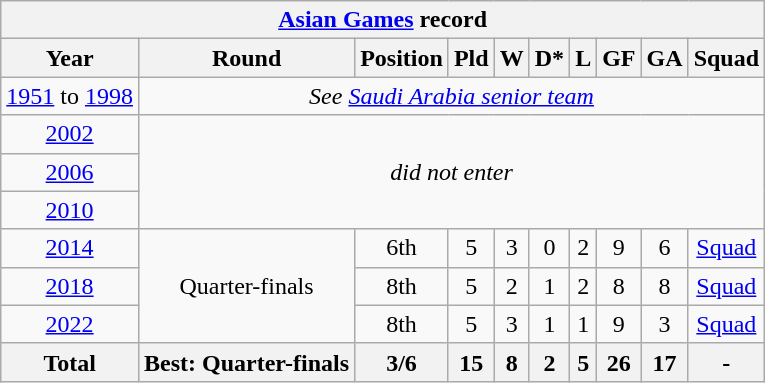<table class="wikitable" style="text-align: center;">
<tr>
<th colspan=10><a href='#'>Asian Games</a> record</th>
</tr>
<tr>
<th>Year</th>
<th>Round</th>
<th>Position</th>
<th>Pld</th>
<th>W</th>
<th>D*</th>
<th>L</th>
<th>GF</th>
<th>GA</th>
<th>Squad</th>
</tr>
<tr>
<td> <a href='#'>1951</a> to  <a href='#'>1998</a></td>
<td colspan="10"><em>See <a href='#'>Saudi Arabia senior team</a></em></td>
</tr>
<tr>
<td> <a href='#'>2002</a></td>
<td colspan="10" rowspan="3"><em>did not enter</em></td>
</tr>
<tr>
<td> <a href='#'>2006</a></td>
</tr>
<tr>
<td> <a href='#'>2010</a></td>
</tr>
<tr>
<td> <a href='#'>2014</a></td>
<td rowspan=3>Quarter-finals</td>
<td>6th</td>
<td>5</td>
<td>3</td>
<td>0</td>
<td>2</td>
<td>9</td>
<td>6</td>
<td><a href='#'>Squad</a></td>
</tr>
<tr>
<td> <a href='#'>2018</a></td>
<td>8th</td>
<td>5</td>
<td>2</td>
<td>1</td>
<td>2</td>
<td>8</td>
<td>8</td>
<td><a href='#'>Squad</a></td>
</tr>
<tr>
<td> <a href='#'>2022</a></td>
<td>8th</td>
<td>5</td>
<td>3</td>
<td>1</td>
<td>1</td>
<td>9</td>
<td>3</td>
<td><a href='#'>Squad</a></td>
</tr>
<tr>
<th><strong>Total</strong></th>
<th>Best: Quarter-finals</th>
<th>3/6</th>
<th>15</th>
<th>8</th>
<th>2</th>
<th>5</th>
<th>26</th>
<th>17</th>
<th>-</th>
</tr>
</table>
